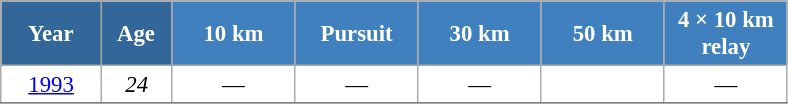<table class="wikitable" style="font-size:95%; text-align:center; border:grey solid 1px; border-collapse:collapse; background:#ffffff;">
<tr>
<th style="background-color:#369; color:white; width:60px;"> Year </th>
<th style="background-color:#369; color:white; width:40px;"> Age </th>
<th style="background-color:#4180be; color:white; width:75px;"> 10 km </th>
<th style="background-color:#4180be; color:white; width:75px;"> Pursuit </th>
<th style="background-color:#4180be; color:white; width:75px;"> 30 km </th>
<th style="background-color:#4180be; color:white; width:75px;"> 50 km </th>
<th style="background-color:#4180be; color:white; width:75px;"> 4 × 10 km <br> relay </th>
</tr>
<tr>
<td><a href='#'>1993</a></td>
<td><em>24</em></td>
<td>—</td>
<td>—</td>
<td>—</td>
<td></td>
<td>—</td>
</tr>
<tr>
</tr>
</table>
